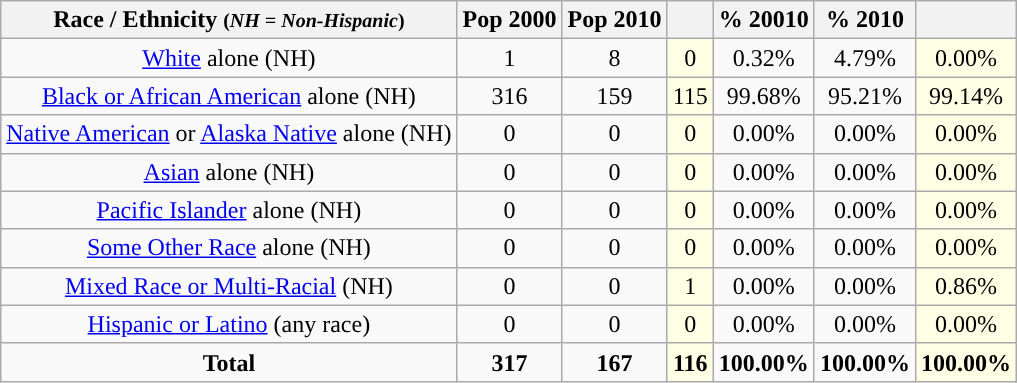<table class="wikitable" style="text-align:center;">
<tr>
<th>Race / Ethnicity <small>(<em>NH = Non-Hispanic</em>)</small></th>
<th>Pop 2000</th>
<th>Pop 2010</th>
<th></th>
<th>% 20010</th>
<th>% 2010</th>
<th></th>
</tr>
<tr>
<td><a href='#'>White</a> alone (NH)</td>
<td>1</td>
<td>8</td>
<td style='background: #ffffe6;'>0</td>
<td>0.32%</td>
<td>4.79%</td>
<td style='background: #ffffe6;'>0.00%</td>
</tr>
<tr>
<td><a href='#'>Black or African American</a> alone (NH)</td>
<td>316</td>
<td>159</td>
<td style='background: #ffffe6;'>115</td>
<td>99.68%</td>
<td>95.21%</td>
<td style='background: #ffffe6;'>99.14%</td>
</tr>
<tr>
<td><a href='#'>Native American</a> or <a href='#'>Alaska Native</a> alone (NH)</td>
<td>0</td>
<td>0</td>
<td style='background: #ffffe6;'>0</td>
<td>0.00%</td>
<td>0.00%</td>
<td style='background: #ffffe6;'>0.00%</td>
</tr>
<tr>
<td><a href='#'>Asian</a> alone (NH)</td>
<td>0</td>
<td>0</td>
<td style='background: #ffffe6;'>0</td>
<td>0.00%</td>
<td>0.00%</td>
<td style='background: #ffffe6;'>0.00%</td>
</tr>
<tr>
<td><a href='#'>Pacific Islander</a> alone (NH)</td>
<td>0</td>
<td>0</td>
<td style='background: #ffffe6;'>0</td>
<td>0.00%</td>
<td>0.00%</td>
<td style='background: #ffffe6;'>0.00%</td>
</tr>
<tr>
<td><a href='#'>Some Other Race</a> alone (NH)</td>
<td>0</td>
<td>0</td>
<td style='background: #ffffe6;'>0</td>
<td>0.00%</td>
<td>0.00%</td>
<td style='background: #ffffe6;'>0.00%</td>
</tr>
<tr>
<td><a href='#'>Mixed Race or Multi-Racial</a> (NH)</td>
<td>0</td>
<td>0</td>
<td style='background: #ffffe6;'>1</td>
<td>0.00%</td>
<td>0.00%</td>
<td style='background: #ffffe6;'>0.86%</td>
</tr>
<tr>
<td><a href='#'>Hispanic or Latino</a> (any race)</td>
<td>0</td>
<td>0</td>
<td style='background: #ffffe6;'>0</td>
<td>0.00%</td>
<td>0.00%</td>
<td style='background: #ffffe6;'>0.00%</td>
</tr>
<tr>
<td><strong>Total</strong></td>
<td><strong>317</strong></td>
<td><strong>167</strong></td>
<td style='background: #ffffe6;'><strong>116</strong></td>
<td><strong>100.00%</strong></td>
<td><strong>100.00%</strong></td>
<td style='background: #ffffe6;'><strong>100.00%</strong></td>
</tr>
</table>
